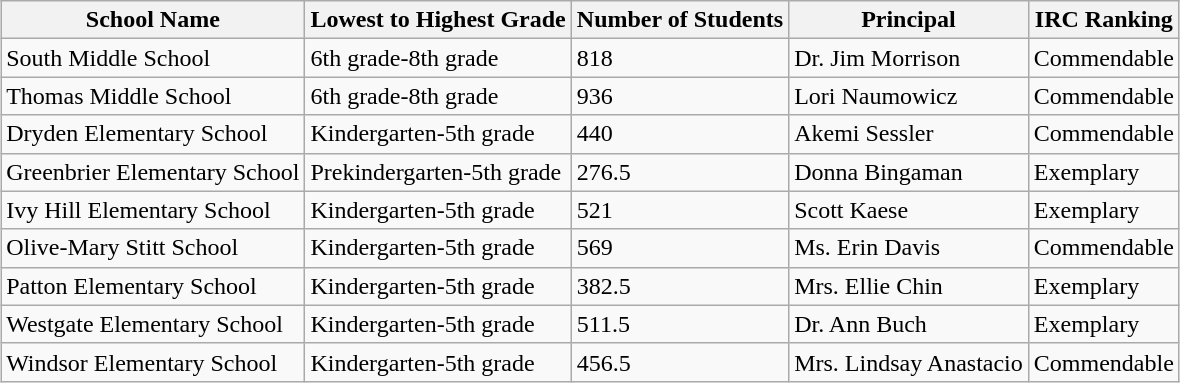<table class="wikitable" style="margin: 1em auto 1em auto">
<tr>
<th>School Name</th>
<th>Lowest to Highest Grade</th>
<th>Number of Students</th>
<th>Principal</th>
<th>IRC Ranking</th>
</tr>
<tr>
<td>South Middle School</td>
<td>6th grade-8th grade</td>
<td>818</td>
<td>Dr. Jim Morrison</td>
<td>Commendable</td>
</tr>
<tr>
<td>Thomas Middle School</td>
<td>6th grade-8th grade</td>
<td>936</td>
<td>Lori Naumowicz</td>
<td>Commendable</td>
</tr>
<tr>
<td>Dryden Elementary School</td>
<td>Kindergarten-5th grade</td>
<td>440</td>
<td>Akemi Sessler</td>
<td>Commendable</td>
</tr>
<tr>
<td>Greenbrier Elementary School</td>
<td>Prekindergarten-5th grade</td>
<td>276.5</td>
<td>Donna Bingaman</td>
<td>Exemplary</td>
</tr>
<tr>
<td>Ivy Hill Elementary School</td>
<td>Kindergarten-5th grade</td>
<td>521</td>
<td>Scott Kaese</td>
<td>Exemplary</td>
</tr>
<tr>
<td>Olive-Mary Stitt School</td>
<td>Kindergarten-5th grade</td>
<td>569</td>
<td>Ms. Erin Davis</td>
<td>Commendable</td>
</tr>
<tr>
<td>Patton Elementary School</td>
<td>Kindergarten-5th grade</td>
<td>382.5</td>
<td>Mrs. Ellie Chin</td>
<td>Exemplary</td>
</tr>
<tr>
<td>Westgate Elementary School</td>
<td>Kindergarten-5th grade</td>
<td>511.5</td>
<td>Dr. Ann Buch</td>
<td>Exemplary</td>
</tr>
<tr>
<td>Windsor Elementary School</td>
<td>Kindergarten-5th grade</td>
<td>456.5</td>
<td>Mrs. Lindsay Anastacio</td>
<td>Commendable</td>
</tr>
</table>
